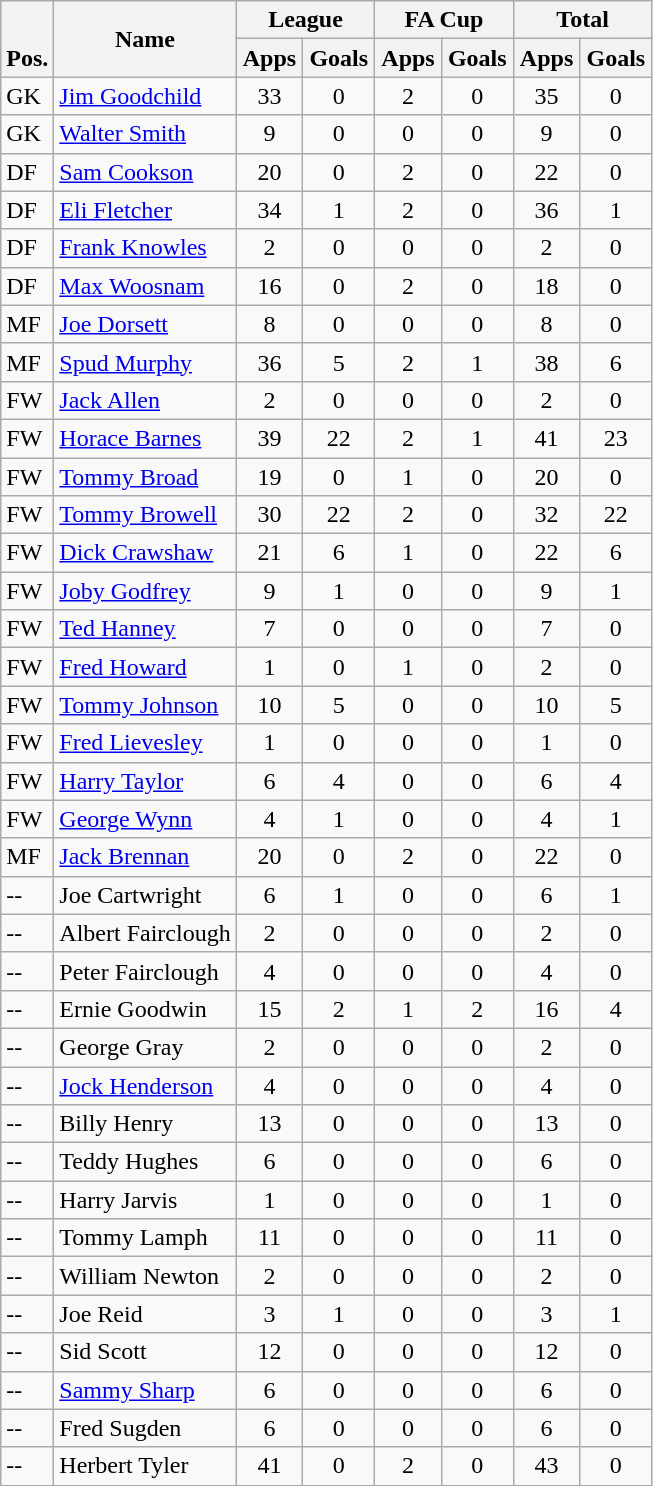<table class="wikitable" style="text-align:center">
<tr>
<th rowspan="2" valign="bottom">Pos.</th>
<th rowspan="2">Name</th>
<th colspan="2" width="85">League</th>
<th colspan="2" width="85">FA Cup</th>
<th colspan="2" width="85">Total</th>
</tr>
<tr>
<th>Apps</th>
<th>Goals</th>
<th>Apps</th>
<th>Goals</th>
<th>Apps</th>
<th>Goals</th>
</tr>
<tr>
<td align="left">GK</td>
<td align="left"> <a href='#'>Jim Goodchild</a></td>
<td>33</td>
<td>0</td>
<td>2</td>
<td>0</td>
<td>35</td>
<td>0</td>
</tr>
<tr>
<td align="left">GK</td>
<td align="left"> <a href='#'>Walter Smith</a></td>
<td>9</td>
<td>0</td>
<td>0</td>
<td>0</td>
<td>9</td>
<td>0</td>
</tr>
<tr>
<td align="left">DF</td>
<td align="left"> <a href='#'>Sam Cookson</a></td>
<td>20</td>
<td>0</td>
<td>2</td>
<td>0</td>
<td>22</td>
<td>0</td>
</tr>
<tr>
<td align="left">DF</td>
<td align="left"> <a href='#'>Eli Fletcher</a></td>
<td>34</td>
<td>1</td>
<td>2</td>
<td>0</td>
<td>36</td>
<td>1</td>
</tr>
<tr>
<td align="left">DF</td>
<td align="left"> <a href='#'>Frank Knowles</a></td>
<td>2</td>
<td>0</td>
<td>0</td>
<td>0</td>
<td>2</td>
<td>0</td>
</tr>
<tr>
<td align="left">DF</td>
<td align="left"> <a href='#'>Max Woosnam</a></td>
<td>16</td>
<td>0</td>
<td>2</td>
<td>0</td>
<td>18</td>
<td>0</td>
</tr>
<tr>
<td align="left">MF</td>
<td align="left"> <a href='#'>Joe Dorsett</a></td>
<td>8</td>
<td>0</td>
<td>0</td>
<td>0</td>
<td>8</td>
<td>0</td>
</tr>
<tr>
<td align="left">MF</td>
<td align="left"> <a href='#'>Spud Murphy</a></td>
<td>36</td>
<td>5</td>
<td>2</td>
<td>1</td>
<td>38</td>
<td>6</td>
</tr>
<tr>
<td align="left">FW</td>
<td align="left"> <a href='#'>Jack Allen</a></td>
<td>2</td>
<td>0</td>
<td>0</td>
<td>0</td>
<td>2</td>
<td>0</td>
</tr>
<tr>
<td align="left">FW</td>
<td align="left"> <a href='#'>Horace Barnes</a></td>
<td>39</td>
<td>22</td>
<td>2</td>
<td>1</td>
<td>41</td>
<td>23</td>
</tr>
<tr>
<td align="left">FW</td>
<td align="left"> <a href='#'>Tommy Broad</a></td>
<td>19</td>
<td>0</td>
<td>1</td>
<td>0</td>
<td>20</td>
<td>0</td>
</tr>
<tr>
<td align="left">FW</td>
<td align="left"> <a href='#'>Tommy Browell</a></td>
<td>30</td>
<td>22</td>
<td>2</td>
<td>0</td>
<td>32</td>
<td>22</td>
</tr>
<tr>
<td align="left">FW</td>
<td align="left"> <a href='#'>Dick Crawshaw</a></td>
<td>21</td>
<td>6</td>
<td>1</td>
<td>0</td>
<td>22</td>
<td>6</td>
</tr>
<tr>
<td align="left">FW</td>
<td align="left"> <a href='#'>Joby Godfrey</a></td>
<td>9</td>
<td>1</td>
<td>0</td>
<td>0</td>
<td>9</td>
<td>1</td>
</tr>
<tr>
<td align="left">FW</td>
<td align="left"> <a href='#'>Ted Hanney</a></td>
<td>7</td>
<td>0</td>
<td>0</td>
<td>0</td>
<td>7</td>
<td>0</td>
</tr>
<tr>
<td align="left">FW</td>
<td align="left"> <a href='#'>Fred Howard</a></td>
<td>1</td>
<td>0</td>
<td>1</td>
<td>0</td>
<td>2</td>
<td>0</td>
</tr>
<tr>
<td align="left">FW</td>
<td align="left"> <a href='#'>Tommy Johnson</a></td>
<td>10</td>
<td>5</td>
<td>0</td>
<td>0</td>
<td>10</td>
<td>5</td>
</tr>
<tr>
<td align="left">FW</td>
<td align="left"> <a href='#'>Fred Lievesley</a></td>
<td>1</td>
<td>0</td>
<td>0</td>
<td>0</td>
<td>1</td>
<td>0</td>
</tr>
<tr>
<td align="left">FW</td>
<td align="left"> <a href='#'>Harry Taylor</a></td>
<td>6</td>
<td>4</td>
<td>0</td>
<td>0</td>
<td>6</td>
<td>4</td>
</tr>
<tr>
<td align="left">FW</td>
<td align="left"> <a href='#'>George Wynn</a></td>
<td>4</td>
<td>1</td>
<td>0</td>
<td>0</td>
<td>4</td>
<td>1</td>
</tr>
<tr>
<td align="left">MF</td>
<td align="left"> <a href='#'>Jack Brennan</a></td>
<td>20</td>
<td>0</td>
<td>2</td>
<td>0</td>
<td>22</td>
<td>0</td>
</tr>
<tr>
<td align="left">--</td>
<td align="left">Joe Cartwright</td>
<td>6</td>
<td>1</td>
<td>0</td>
<td>0</td>
<td>6</td>
<td>1</td>
</tr>
<tr>
<td align="left">--</td>
<td align="left">Albert Fairclough</td>
<td>2</td>
<td>0</td>
<td>0</td>
<td>0</td>
<td>2</td>
<td>0</td>
</tr>
<tr>
<td align="left">--</td>
<td align="left">Peter Fairclough</td>
<td>4</td>
<td>0</td>
<td>0</td>
<td>0</td>
<td>4</td>
<td>0</td>
</tr>
<tr>
<td align="left">--</td>
<td align="left">Ernie Goodwin</td>
<td>15</td>
<td>2</td>
<td>1</td>
<td>2</td>
<td>16</td>
<td>4</td>
</tr>
<tr>
<td align="left">--</td>
<td align="left">George Gray</td>
<td>2</td>
<td>0</td>
<td>0</td>
<td>0</td>
<td>2</td>
<td>0</td>
</tr>
<tr>
<td align="left">--</td>
<td align="left"> <a href='#'>Jock Henderson</a></td>
<td>4</td>
<td>0</td>
<td>0</td>
<td>0</td>
<td>4</td>
<td>0</td>
</tr>
<tr>
<td align="left">--</td>
<td align="left">Billy Henry</td>
<td>13</td>
<td>0</td>
<td>0</td>
<td>0</td>
<td>13</td>
<td>0</td>
</tr>
<tr>
<td align="left">--</td>
<td align="left">Teddy Hughes</td>
<td>6</td>
<td>0</td>
<td>0</td>
<td>0</td>
<td>6</td>
<td>0</td>
</tr>
<tr>
<td align="left">--</td>
<td align="left">Harry Jarvis</td>
<td>1</td>
<td>0</td>
<td>0</td>
<td>0</td>
<td>1</td>
<td>0</td>
</tr>
<tr>
<td align="left">--</td>
<td align="left">Tommy Lamph</td>
<td>11</td>
<td>0</td>
<td>0</td>
<td>0</td>
<td>11</td>
<td>0</td>
</tr>
<tr>
<td align="left">--</td>
<td align="left">William Newton</td>
<td>2</td>
<td>0</td>
<td>0</td>
<td>0</td>
<td>2</td>
<td>0</td>
</tr>
<tr>
<td align="left">--</td>
<td align="left">Joe Reid</td>
<td>3</td>
<td>1</td>
<td>0</td>
<td>0</td>
<td>3</td>
<td>1</td>
</tr>
<tr>
<td align="left">--</td>
<td align="left">Sid Scott</td>
<td>12</td>
<td>0</td>
<td>0</td>
<td>0</td>
<td>12</td>
<td>0</td>
</tr>
<tr>
<td align="left">--</td>
<td align="left"><a href='#'>Sammy Sharp</a></td>
<td>6</td>
<td>0</td>
<td>0</td>
<td>0</td>
<td>6</td>
<td>0</td>
</tr>
<tr>
<td align="left">--</td>
<td align="left">Fred Sugden</td>
<td>6</td>
<td>0</td>
<td>0</td>
<td>0</td>
<td>6</td>
<td>0</td>
</tr>
<tr>
<td align="left">--</td>
<td align="left">Herbert Tyler</td>
<td>41</td>
<td>0</td>
<td>2</td>
<td>0</td>
<td>43</td>
<td>0</td>
</tr>
</table>
